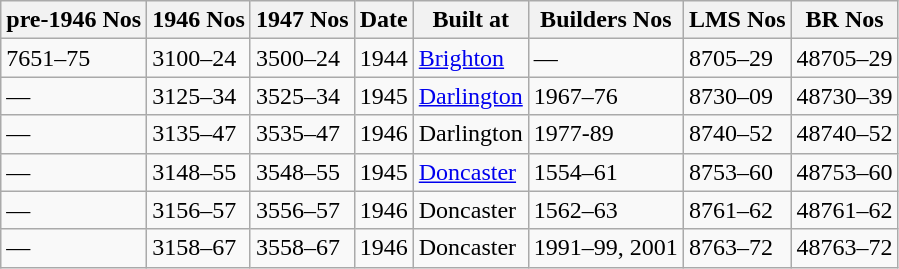<table class="wikitable sortable">
<tr>
<th>pre-1946 Nos</th>
<th>1946 Nos</th>
<th>1947 Nos</th>
<th>Date</th>
<th>Built at</th>
<th>Builders Nos</th>
<th>LMS Nos</th>
<th>BR Nos</th>
</tr>
<tr>
<td>7651–75</td>
<td>3100–24</td>
<td>3500–24</td>
<td>1944</td>
<td><a href='#'>Brighton</a></td>
<td>—</td>
<td>8705–29</td>
<td>48705–29</td>
</tr>
<tr>
<td>—</td>
<td>3125–34</td>
<td>3525–34</td>
<td>1945</td>
<td><a href='#'>Darlington</a></td>
<td>1967–76</td>
<td>8730–09</td>
<td>48730–39</td>
</tr>
<tr>
<td>—</td>
<td>3135–47</td>
<td>3535–47</td>
<td>1946</td>
<td>Darlington</td>
<td>1977-89</td>
<td>8740–52</td>
<td>48740–52</td>
</tr>
<tr>
<td>—</td>
<td>3148–55</td>
<td>3548–55</td>
<td>1945</td>
<td><a href='#'>Doncaster</a></td>
<td>1554–61</td>
<td>8753–60</td>
<td>48753–60</td>
</tr>
<tr>
<td>—</td>
<td>3156–57</td>
<td>3556–57</td>
<td>1946</td>
<td>Doncaster</td>
<td>1562–63</td>
<td>8761–62</td>
<td>48761–62</td>
</tr>
<tr>
<td>—</td>
<td>3158–67</td>
<td>3558–67</td>
<td>1946</td>
<td>Doncaster</td>
<td>1991–99, 2001</td>
<td>8763–72</td>
<td>48763–72</td>
</tr>
</table>
